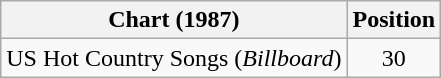<table class="wikitable">
<tr>
<th>Chart (1987)</th>
<th>Position</th>
</tr>
<tr>
<td>US Hot Country Songs (<em>Billboard</em>)</td>
<td align="center">30</td>
</tr>
</table>
